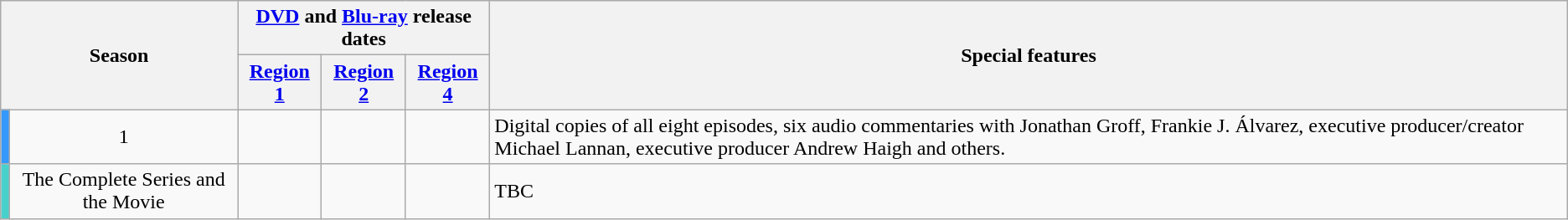<table class="wikitable" style="text-align: center;">
<tr>
<th style="padding: 0 8px;" colspan="2" rowspan="2">Season</th>
<th colspan="3"><a href='#'>DVD</a> and <a href='#'>Blu-ray</a> release dates</th>
<th rowspan="2">Special features</th>
</tr>
<tr>
<th><a href='#'>Region 1</a></th>
<th><a href='#'>Region 2</a></th>
<th><a href='#'>Region 4</a></th>
</tr>
<tr>
<td style="background: #3598FB;"></td>
<td>1</td>
<td style="padding: 0 8px;"></td>
<td style="padding: 0 8px;"></td>
<td style="padding: 0 8px;"></td>
<td style="text-align:left">Digital copies of all eight episodes, six audio commentaries with Jonathan Groff, Frankie J. Álvarez, executive producer/creator Michael Lannan, executive producer Andrew Haigh and others.</td>
</tr>
<tr>
<td style="background: #48D1CC;"></td>
<td>The Complete Series and the Movie</td>
<td></td>
<td></td>
<td></td>
<td style="text-align:left">TBC</td>
</tr>
</table>
